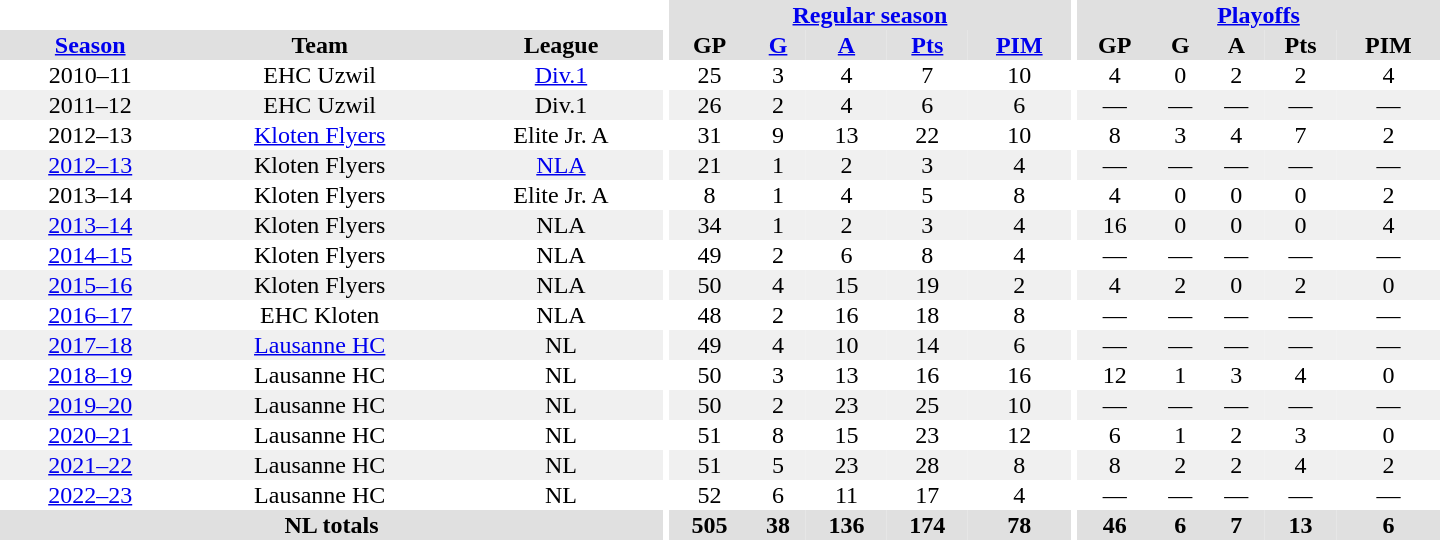<table border="0" cellpadding="1" cellspacing="0" style="text-align:center; width:60em">
<tr bgcolor="#e0e0e0">
<th colspan="3" bgcolor="#ffffff"></th>
<th rowspan="99" bgcolor="#ffffff"></th>
<th colspan="5"><a href='#'>Regular season</a></th>
<th rowspan="99" bgcolor="#ffffff"></th>
<th colspan="5"><a href='#'>Playoffs</a></th>
</tr>
<tr bgcolor="#e0e0e0">
<th><a href='#'>Season</a></th>
<th>Team</th>
<th>League</th>
<th>GP</th>
<th><a href='#'>G</a></th>
<th><a href='#'>A</a></th>
<th><a href='#'>Pts</a></th>
<th><a href='#'>PIM</a></th>
<th>GP</th>
<th>G</th>
<th>A</th>
<th>Pts</th>
<th>PIM</th>
</tr>
<tr>
<td>2010–11</td>
<td>EHC Uzwil</td>
<td><a href='#'>Div.1</a></td>
<td>25</td>
<td>3</td>
<td>4</td>
<td>7</td>
<td>10</td>
<td>4</td>
<td>0</td>
<td>2</td>
<td>2</td>
<td>4</td>
</tr>
<tr bgcolor="#f0f0f0">
<td>2011–12</td>
<td>EHC Uzwil</td>
<td>Div.1</td>
<td>26</td>
<td>2</td>
<td>4</td>
<td>6</td>
<td>6</td>
<td>—</td>
<td>—</td>
<td>—</td>
<td>—</td>
<td>—</td>
</tr>
<tr>
<td>2012–13</td>
<td><a href='#'>Kloten Flyers</a></td>
<td>Elite Jr. A</td>
<td>31</td>
<td>9</td>
<td>13</td>
<td>22</td>
<td>10</td>
<td>8</td>
<td>3</td>
<td>4</td>
<td>7</td>
<td>2</td>
</tr>
<tr bgcolor="#f0f0f0">
<td><a href='#'>2012–13</a></td>
<td>Kloten Flyers</td>
<td><a href='#'>NLA</a></td>
<td>21</td>
<td>1</td>
<td>2</td>
<td>3</td>
<td>4</td>
<td>—</td>
<td>—</td>
<td>—</td>
<td>—</td>
<td>—</td>
</tr>
<tr>
<td>2013–14</td>
<td>Kloten Flyers</td>
<td>Elite Jr. A</td>
<td>8</td>
<td>1</td>
<td>4</td>
<td>5</td>
<td>8</td>
<td>4</td>
<td>0</td>
<td>0</td>
<td>0</td>
<td>2</td>
</tr>
<tr bgcolor="#f0f0f0">
<td><a href='#'>2013–14</a></td>
<td>Kloten Flyers</td>
<td>NLA</td>
<td>34</td>
<td>1</td>
<td>2</td>
<td>3</td>
<td>4</td>
<td>16</td>
<td>0</td>
<td>0</td>
<td>0</td>
<td>4</td>
</tr>
<tr>
<td><a href='#'>2014–15</a></td>
<td>Kloten Flyers</td>
<td>NLA</td>
<td>49</td>
<td>2</td>
<td>6</td>
<td>8</td>
<td>4</td>
<td>—</td>
<td>—</td>
<td>—</td>
<td>—</td>
<td>—</td>
</tr>
<tr bgcolor="#f0f0f0">
<td><a href='#'>2015–16</a></td>
<td>Kloten Flyers</td>
<td>NLA</td>
<td>50</td>
<td>4</td>
<td>15</td>
<td>19</td>
<td>2</td>
<td>4</td>
<td>2</td>
<td>0</td>
<td>2</td>
<td>0</td>
</tr>
<tr>
<td><a href='#'>2016–17</a></td>
<td>EHC Kloten</td>
<td>NLA</td>
<td>48</td>
<td>2</td>
<td>16</td>
<td>18</td>
<td>8</td>
<td>—</td>
<td>—</td>
<td>—</td>
<td>—</td>
<td>—</td>
</tr>
<tr bgcolor="#f0f0f0">
<td><a href='#'>2017–18</a></td>
<td><a href='#'>Lausanne HC</a></td>
<td>NL</td>
<td>49</td>
<td>4</td>
<td>10</td>
<td>14</td>
<td>6</td>
<td>—</td>
<td>—</td>
<td>—</td>
<td>—</td>
<td>—</td>
</tr>
<tr>
<td><a href='#'>2018–19</a></td>
<td>Lausanne HC</td>
<td>NL</td>
<td>50</td>
<td>3</td>
<td>13</td>
<td>16</td>
<td>16</td>
<td>12</td>
<td>1</td>
<td>3</td>
<td>4</td>
<td>0</td>
</tr>
<tr bgcolor="#f0f0f0">
<td><a href='#'>2019–20</a></td>
<td>Lausanne HC</td>
<td>NL</td>
<td>50</td>
<td>2</td>
<td>23</td>
<td>25</td>
<td>10</td>
<td>—</td>
<td>—</td>
<td>—</td>
<td>—</td>
<td>—</td>
</tr>
<tr>
<td><a href='#'>2020–21</a></td>
<td>Lausanne HC</td>
<td>NL</td>
<td>51</td>
<td>8</td>
<td>15</td>
<td>23</td>
<td>12</td>
<td>6</td>
<td>1</td>
<td>2</td>
<td>3</td>
<td>0</td>
</tr>
<tr bgcolor="#f0f0f0">
<td><a href='#'>2021–22</a></td>
<td>Lausanne HC</td>
<td>NL</td>
<td>51</td>
<td>5</td>
<td>23</td>
<td>28</td>
<td>8</td>
<td>8</td>
<td>2</td>
<td>2</td>
<td>4</td>
<td>2</td>
</tr>
<tr>
<td><a href='#'>2022–23</a></td>
<td>Lausanne HC</td>
<td>NL</td>
<td>52</td>
<td>6</td>
<td>11</td>
<td>17</td>
<td>4</td>
<td>—</td>
<td>—</td>
<td>—</td>
<td>—</td>
<td>—</td>
</tr>
<tr bgcolor="#e0e0e0">
<th colspan="3">NL totals</th>
<th>505</th>
<th>38</th>
<th>136</th>
<th>174</th>
<th>78</th>
<th>46</th>
<th>6</th>
<th>7</th>
<th>13</th>
<th>6</th>
</tr>
</table>
